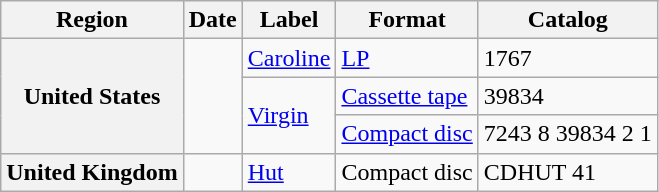<table class="wikitable plainrowheaders">
<tr>
<th>Region</th>
<th>Date</th>
<th>Label</th>
<th>Format</th>
<th>Catalog</th>
</tr>
<tr>
<th scope="row" rowspan="3">United States</th>
<td rowspan="3"></td>
<td><a href='#'>Caroline</a></td>
<td><a href='#'>LP</a></td>
<td>1767</td>
</tr>
<tr>
<td rowspan="2"><a href='#'>Virgin</a></td>
<td><a href='#'>Cassette tape</a></td>
<td>39834</td>
</tr>
<tr>
<td><a href='#'>Compact disc</a></td>
<td>7243 8 39834 2 1</td>
</tr>
<tr>
<th scope="row">United Kingdom</th>
<td></td>
<td><a href='#'>Hut</a></td>
<td>Compact disc</td>
<td>CDHUT 41</td>
</tr>
</table>
